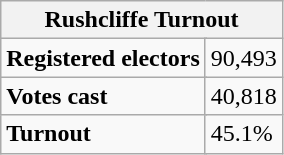<table class="wikitable" border="1">
<tr>
<th colspan="5">Rushcliffe Turnout</th>
</tr>
<tr>
<td colspan="2"><strong>Registered electors</strong></td>
<td colspan="3">90,493</td>
</tr>
<tr>
<td colspan="2"><strong>Votes cast</strong></td>
<td colspan="3">40,818</td>
</tr>
<tr>
<td colspan="2"><strong>Turnout</strong></td>
<td colspan="3">45.1%</td>
</tr>
</table>
